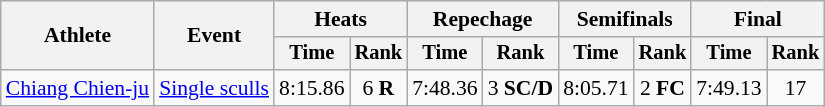<table class="wikitable" style="font-size:90%;">
<tr>
<th rowspan="2">Athlete</th>
<th rowspan="2">Event</th>
<th colspan="2">Heats</th>
<th colspan="2">Repechage</th>
<th colspan="2">Semifinals</th>
<th colspan="2">Final</th>
</tr>
<tr style="font-size:95%">
<th>Time</th>
<th>Rank</th>
<th>Time</th>
<th>Rank</th>
<th>Time</th>
<th>Rank</th>
<th>Time</th>
<th>Rank</th>
</tr>
<tr align=center>
<td align=left><a href='#'>Chiang Chien-ju</a></td>
<td align=left><a href='#'>Single sculls</a></td>
<td>8:15.86</td>
<td>6 <strong>R</strong></td>
<td>7:48.36</td>
<td>3 <strong>SC/D</strong></td>
<td>8:05.71</td>
<td>2 <strong>FC</strong></td>
<td>7:49.13</td>
<td>17</td>
</tr>
</table>
